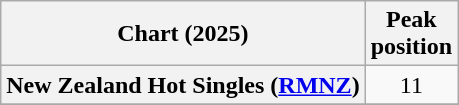<table class="wikitable sortable plainrowheaders" style="text-align:center">
<tr>
<th scope="col">Chart (2025)</th>
<th scope="col">Peak<br>position</th>
</tr>
<tr>
<th scope="row">New Zealand Hot Singles (<a href='#'>RMNZ</a>)</th>
<td>11</td>
</tr>
<tr>
</tr>
</table>
